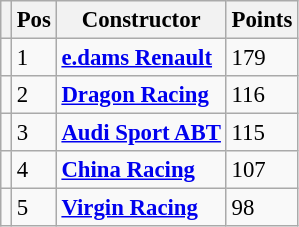<table class="wikitable" style="font-size: 95%;">
<tr>
<th></th>
<th>Pos</th>
<th>Constructor</th>
<th>Points</th>
</tr>
<tr>
<td align="left"></td>
<td>1</td>
<td> <strong><a href='#'>e.dams Renault</a></strong></td>
<td>179</td>
</tr>
<tr>
<td align="left"></td>
<td>2</td>
<td> <strong><a href='#'>Dragon Racing</a></strong></td>
<td>116</td>
</tr>
<tr>
<td align="left"></td>
<td>3</td>
<td> <strong><a href='#'>Audi Sport ABT</a></strong></td>
<td>115</td>
</tr>
<tr>
<td align="left"></td>
<td>4</td>
<td> <strong><a href='#'>China Racing</a></strong></td>
<td>107</td>
</tr>
<tr>
<td align="left"></td>
<td>5</td>
<td> <strong><a href='#'>Virgin Racing</a></strong></td>
<td>98</td>
</tr>
</table>
